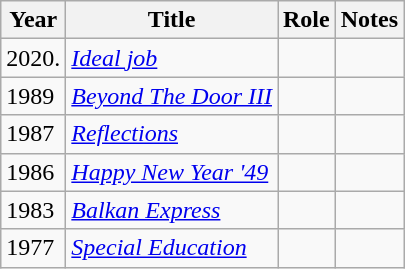<table class="wikitable sortable">
<tr>
<th>Year</th>
<th>Title</th>
<th>Role</th>
<th class="unsortable">Notes</th>
</tr>
<tr>
<td>2020.</td>
<td><em><a href='#'>Ideal job</a></em></td>
<td></td>
</tr>
<tr>
<td>1989</td>
<td><em><a href='#'>Beyond The Door III</a></em></td>
<td></td>
<td></td>
</tr>
<tr>
<td>1987</td>
<td><em><a href='#'>Reflections</a></em></td>
<td></td>
<td></td>
</tr>
<tr>
<td>1986</td>
<td><em><a href='#'>Happy New Year '49</a></em></td>
<td></td>
<td></td>
</tr>
<tr>
<td>1983</td>
<td><em><a href='#'>Balkan Express</a></em></td>
<td></td>
<td></td>
</tr>
<tr>
<td>1977</td>
<td><em><a href='#'>Special Education</a></em></td>
<td></td>
<td></td>
</tr>
</table>
